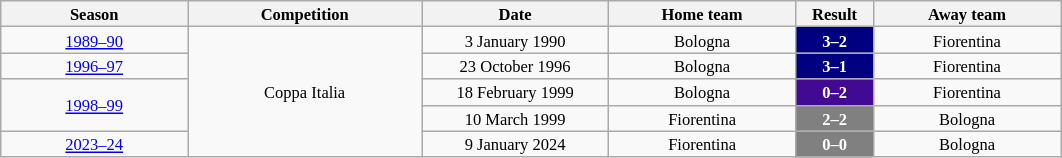<table class="wikitable" style="text-align: center; width=20%; font-size: 11px">
<tr>
<th width=12%>Season</th>
<th width=15%>Competition</th>
<th width=12%>Date</th>
<th width=12%>Home team</th>
<th width=5%>Result</th>
<th width=12%>Away team</th>
</tr>
<tr>
<td><a href='#'>1989–90</a></td>
<td rowspan=5>Coppa Italia</td>
<td>3 January 1990</td>
<td>Bologna</td>
<td style="background:#000080; text-align:center;color:white;"><strong>3–2</strong></td>
<td>Fiorentina</td>
</tr>
<tr>
<td><a href='#'>1996–97</a></td>
<td>23 October 1996</td>
<td>Bologna</td>
<td style="background:#000080; text-align:center;color:white;"><strong>3–1</strong></td>
<td>Fiorentina</td>
</tr>
<tr>
<td rowspan=2><a href='#'>1998–99</a></td>
<td>18 February 1999</td>
<td>Bologna</td>
<td style="background:#420a92; text-align:center;color:white;"><strong>0–2</strong></td>
<td>Fiorentina</td>
</tr>
<tr>
<td>10 March 1999</td>
<td>Fiorentina</td>
<td style="background:#808080; text-align:center;color:white;"><strong>2–2</strong></td>
<td>Bologna</td>
</tr>
<tr>
<td><a href='#'>2023–24</a></td>
<td>9 January 2024</td>
<td>Fiorentina</td>
<td style="background:#808080; text-align:center;color:white;"><strong>0–0</strong></td>
<td>Bologna</td>
</tr>
</table>
